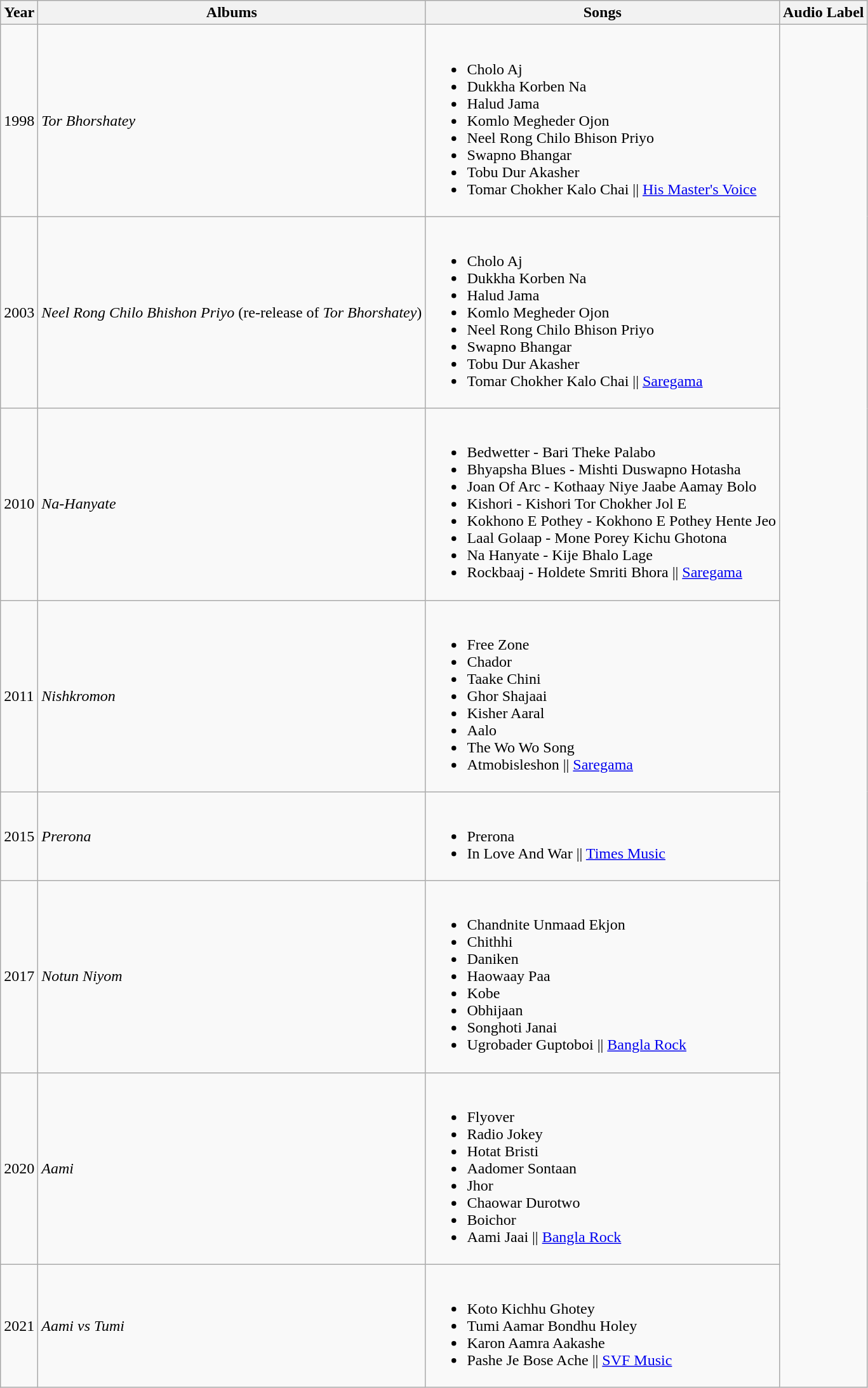<table class="wikitable">
<tr>
<th>Year</th>
<th>Albums</th>
<th>Songs</th>
<th>Audio Label</th>
</tr>
<tr>
<td>1998</td>
<td><em>Tor Bhorshatey</em></td>
<td><br><ul><li>Cholo Aj</li><li>Dukkha Korben Na</li><li>Halud Jama</li><li>Komlo Megheder Ojon</li><li>Neel Rong Chilo Bhison Priyo</li><li>Swapno Bhangar</li><li>Tobu Dur Akasher</li><li>Tomar Chokher Kalo Chai || <a href='#'>His Master's Voice</a></li></ul></td>
</tr>
<tr>
<td>2003</td>
<td><em>Neel Rong Chilo Bhishon Priyo</em> (re-release of <em>Tor Bhorshatey</em>)</td>
<td><br><ul><li>Cholo Aj</li><li>Dukkha Korben Na</li><li>Halud Jama</li><li>Komlo Megheder Ojon</li><li>Neel Rong Chilo Bhison Priyo</li><li>Swapno Bhangar</li><li>Tobu Dur Akasher</li><li>Tomar Chokher Kalo Chai || <a href='#'>Saregama</a></li></ul></td>
</tr>
<tr>
<td>2010</td>
<td><em>Na-Hanyate</em></td>
<td><br><ul><li>Bedwetter - Bari Theke Palabo</li><li>Bhyapsha Blues - Mishti Duswapno Hotasha</li><li>Joan Of Arc - Kothaay Niye Jaabe Aamay Bolo</li><li>Kishori - Kishori Tor Chokher Jol E</li><li>Kokhono E Pothey - Kokhono E Pothey Hente Jeo</li><li>Laal Golaap - Mone Porey Kichu Ghotona</li><li>Na Hanyate - Kije Bhalo Lage</li><li>Rockbaaj - Holdete Smriti Bhora || <a href='#'>Saregama</a></li></ul></td>
</tr>
<tr>
<td>2011</td>
<td><em>Nishkromon</em></td>
<td><br><ul><li>Free Zone</li><li>Chador</li><li>Taake Chini</li><li>Ghor Shajaai</li><li>Kisher Aaral</li><li>Aalo</li><li>The Wo Wo Song</li><li>Atmobisleshon || <a href='#'>Saregama</a></li></ul></td>
</tr>
<tr>
<td>2015</td>
<td><em>Prerona</em></td>
<td><br><ul><li>Prerona</li><li>In Love And War || <a href='#'>Times Music</a></li></ul></td>
</tr>
<tr>
<td>2017</td>
<td><em>Notun Niyom</em></td>
<td><br><ul><li>Chandnite Unmaad Ekjon</li><li>Chithhi</li><li>Daniken</li><li>Haowaay Paa</li><li>Kobe</li><li>Obhijaan</li><li>Songhoti Janai</li><li>Ugrobader Guptoboi || <a href='#'>Bangla Rock</a></li></ul></td>
</tr>
<tr>
<td>2020</td>
<td><em>Aami</em></td>
<td><br><ul><li>Flyover</li><li>Radio Jokey</li><li>Hotat Bristi</li><li>Aadomer Sontaan</li><li>Jhor</li><li>Chaowar Durotwo</li><li>Boichor</li><li>Aami Jaai || <a href='#'>Bangla Rock</a></li></ul></td>
</tr>
<tr>
<td>2021</td>
<td><em>Aami vs Tumi</em></td>
<td><br><ul><li>Koto Kichhu Ghotey</li><li>Tumi Aamar Bondhu Holey</li><li>Karon Aamra Aakashe</li><li>Pashe Je Bose Ache || <a href='#'>SVF Music</a></li></ul></td>
</tr>
</table>
